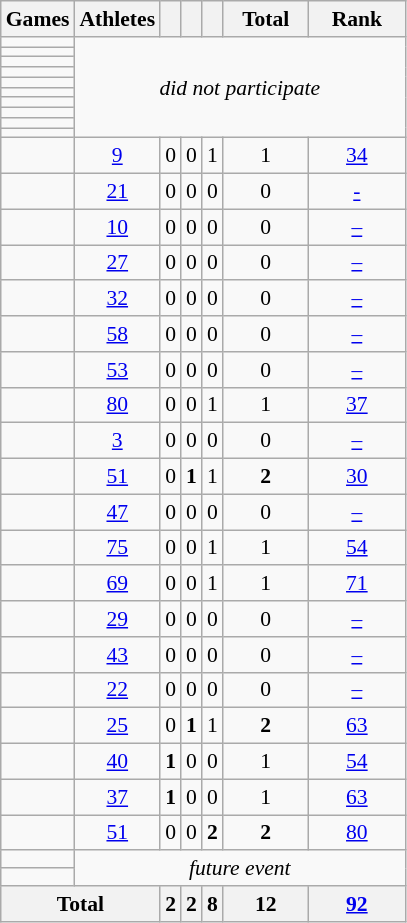<table class="wikitable" style="text-align:center; font-size:90%;">
<tr>
<th>Games</th>
<th>Athletes</th>
<th width:3.2em; font-weight:bold;"></th>
<th width:3.7em; font-weight:bold;"></th>
<th width:3.7em; font-weight:bold;"></th>
<th style="width:3.5em; font-weight:bold;">Total</th>
<th style="width:4em; font-weight:bold;">Rank</th>
</tr>
<tr>
<td align=left> </td>
<td rowspan="10"; colspan=6><em>did not participate</em></td>
</tr>
<tr>
<td align=left> </td>
</tr>
<tr>
<td align=left> </td>
</tr>
<tr>
<td align=left> </td>
</tr>
<tr>
<td align=left> </td>
</tr>
<tr>
<td align=left> </td>
</tr>
<tr>
<td align=left> </td>
</tr>
<tr>
<td align=left> </td>
</tr>
<tr>
<td align=left> </td>
</tr>
<tr>
<td align=left> </td>
</tr>
<tr>
<td align=left> </td>
<td><a href='#'>9</a></td>
<td>0</td>
<td>0</td>
<td>1</td>
<td>1</td>
<td><a href='#'>34</a></td>
</tr>
<tr>
<td align=left> </td>
<td><a href='#'>21</a></td>
<td>0</td>
<td>0</td>
<td>0</td>
<td>0</td>
<td><a href='#'>-</a></td>
</tr>
<tr>
<td align=left> </td>
<td><a href='#'>10</a></td>
<td>0</td>
<td>0</td>
<td>0</td>
<td>0</td>
<td><a href='#'>–</a></td>
</tr>
<tr>
<td align=left> </td>
<td><a href='#'>27</a></td>
<td>0</td>
<td>0</td>
<td>0</td>
<td>0</td>
<td><a href='#'>–</a></td>
</tr>
<tr>
<td align=left> </td>
<td><a href='#'>32</a></td>
<td>0</td>
<td>0</td>
<td>0</td>
<td>0</td>
<td><a href='#'>–</a></td>
</tr>
<tr>
<td align=left> </td>
<td><a href='#'>58</a></td>
<td>0</td>
<td>0</td>
<td>0</td>
<td>0</td>
<td><a href='#'>–</a></td>
</tr>
<tr>
<td align=left> </td>
<td><a href='#'>53</a></td>
<td>0</td>
<td>0</td>
<td>0</td>
<td>0</td>
<td><a href='#'>–</a></td>
</tr>
<tr>
<td align=left> </td>
<td><a href='#'>80</a></td>
<td>0</td>
<td>0</td>
<td>1</td>
<td>1</td>
<td><a href='#'>37</a></td>
</tr>
<tr>
<td align=left> </td>
<td><a href='#'>3</a></td>
<td>0</td>
<td>0</td>
<td>0</td>
<td>0</td>
<td><a href='#'>–</a></td>
</tr>
<tr>
<td align=left> </td>
<td><a href='#'>51</a></td>
<td>0</td>
<td><strong>1</strong></td>
<td>1</td>
<td><strong>2</strong></td>
<td><a href='#'>30</a></td>
</tr>
<tr>
<td align=left> </td>
<td><a href='#'>47</a></td>
<td>0</td>
<td>0</td>
<td>0</td>
<td>0</td>
<td><a href='#'>–</a></td>
</tr>
<tr>
<td align=left> </td>
<td><a href='#'>75</a></td>
<td>0</td>
<td>0</td>
<td>1</td>
<td>1</td>
<td><a href='#'>54</a></td>
</tr>
<tr>
<td align=left> </td>
<td><a href='#'>69</a></td>
<td>0</td>
<td>0</td>
<td>1</td>
<td>1</td>
<td><a href='#'>71</a></td>
</tr>
<tr>
<td align=left> </td>
<td><a href='#'>29</a></td>
<td>0</td>
<td>0</td>
<td>0</td>
<td>0</td>
<td><a href='#'>–</a></td>
</tr>
<tr>
<td align=left> </td>
<td><a href='#'>43</a></td>
<td>0</td>
<td>0</td>
<td>0</td>
<td>0</td>
<td><a href='#'>–</a></td>
</tr>
<tr>
<td align=left> </td>
<td><a href='#'>22</a></td>
<td>0</td>
<td>0</td>
<td>0</td>
<td>0</td>
<td><a href='#'>–</a></td>
</tr>
<tr>
<td align=left> </td>
<td><a href='#'>25</a></td>
<td>0</td>
<td><strong>1</strong></td>
<td>1</td>
<td><strong>2</strong></td>
<td><a href='#'>63</a></td>
</tr>
<tr>
<td align=left> </td>
<td><a href='#'>40</a></td>
<td><strong>1</strong></td>
<td>0</td>
<td>0</td>
<td>1</td>
<td><a href='#'>54</a></td>
</tr>
<tr>
<td align=left> </td>
<td><a href='#'>37</a></td>
<td><strong>1</strong></td>
<td>0</td>
<td>0</td>
<td>1</td>
<td><a href='#'>63</a></td>
</tr>
<tr>
<td align=left> </td>
<td><a href='#'>51</a></td>
<td>0</td>
<td>0</td>
<td><strong>2</strong></td>
<td><strong>2</strong></td>
<td><a href='#'>80</a></td>
</tr>
<tr>
<td align=left> </td>
<td colspan=6; rowspan=2><em>future event</em></td>
</tr>
<tr>
<td align=left> </td>
</tr>
<tr>
<th colspan=2>Total</th>
<th>2</th>
<th>2</th>
<th>8</th>
<th>12</th>
<th><a href='#'>92</a></th>
</tr>
</table>
